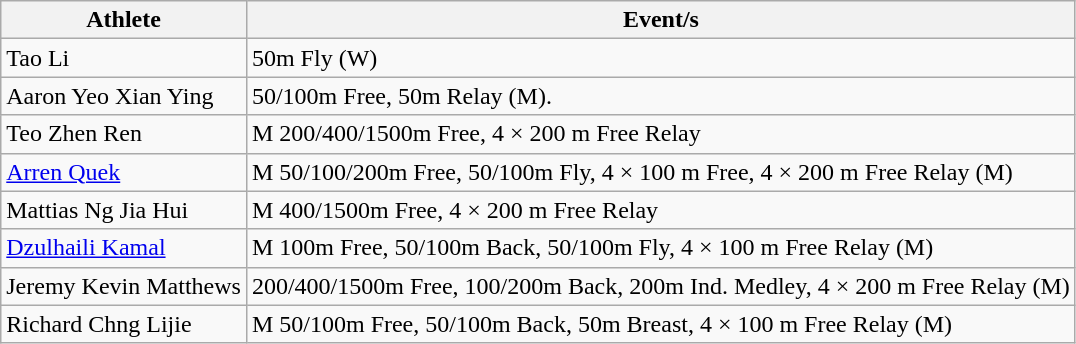<table class="wikitable">
<tr>
<th>Athlete</th>
<th>Event/s</th>
</tr>
<tr>
<td>Tao Li</td>
<td>50m Fly (W)</td>
</tr>
<tr>
<td>Aaron Yeo Xian Ying</td>
<td>50/100m Free, 50m Relay (M).</td>
</tr>
<tr>
<td>Teo Zhen Ren</td>
<td>M 200/400/1500m Free, 4 × 200 m Free Relay</td>
</tr>
<tr>
<td><a href='#'>Arren Quek</a></td>
<td>M 50/100/200m Free, 50/100m Fly, 4 × 100 m Free, 4 × 200 m Free Relay (M)</td>
</tr>
<tr>
<td>Mattias Ng Jia Hui</td>
<td>M 400/1500m Free, 4 × 200 m Free Relay</td>
</tr>
<tr>
<td><a href='#'>Dzulhaili Kamal</a></td>
<td>M 100m Free, 50/100m Back, 50/100m Fly, 4 × 100 m Free Relay (M)</td>
</tr>
<tr>
<td>Jeremy Kevin Matthews</td>
<td>200/400/1500m Free, 100/200m Back, 200m Ind. Medley, 4 × 200 m Free Relay (M)</td>
</tr>
<tr>
<td>Richard Chng Lijie</td>
<td>M 50/100m Free, 50/100m Back, 50m Breast, 4 × 100 m Free Relay (M)</td>
</tr>
</table>
